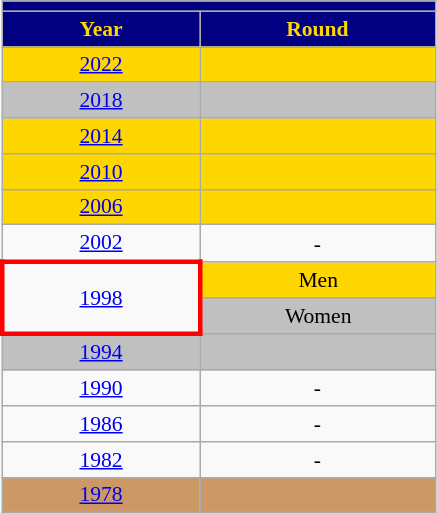<table class="wikitable" style="text-align: center;font-size:90%;">
<tr>
<th style="background:#000080;" colspan=2></th>
</tr>
<tr style="color:gold;">
<th style="background:#000080;" width=125>Year</th>
<th style="background:#000080;" width=150>Round</th>
</tr>
<tr bgcolor=gold>
<td><a href='#'>2022</a></td>
<td></td>
</tr>
<tr bgcolor=silver>
<td><a href='#'>2018</a></td>
<td></td>
</tr>
<tr bgcolor=gold>
<td><a href='#'>2014</a></td>
<td></td>
</tr>
<tr bgcolor=gold>
<td><a href='#'>2010</a></td>
<td></td>
</tr>
<tr bgcolor=gold>
<td><a href='#'>2006</a></td>
<td></td>
</tr>
<tr>
<td><a href='#'>2002</a></td>
<td>-</td>
</tr>
<tr>
<td rowspan=2 style="border: 3px solid red;"><a href='#'>1998</a></td>
<td bgcolor=gold> Men</td>
</tr>
<tr>
<td bgcolor=silver> Women</td>
</tr>
<tr bgcolor=silver>
<td><a href='#'>1994</a></td>
<td></td>
</tr>
<tr>
<td><a href='#'>1990</a></td>
<td>-</td>
</tr>
<tr>
<td><a href='#'>1986</a></td>
<td>-</td>
</tr>
<tr>
<td><a href='#'>1982</a></td>
<td>-</td>
</tr>
<tr bgcolor="#cc9966">
<td><a href='#'>1978</a></td>
<td></td>
</tr>
</table>
